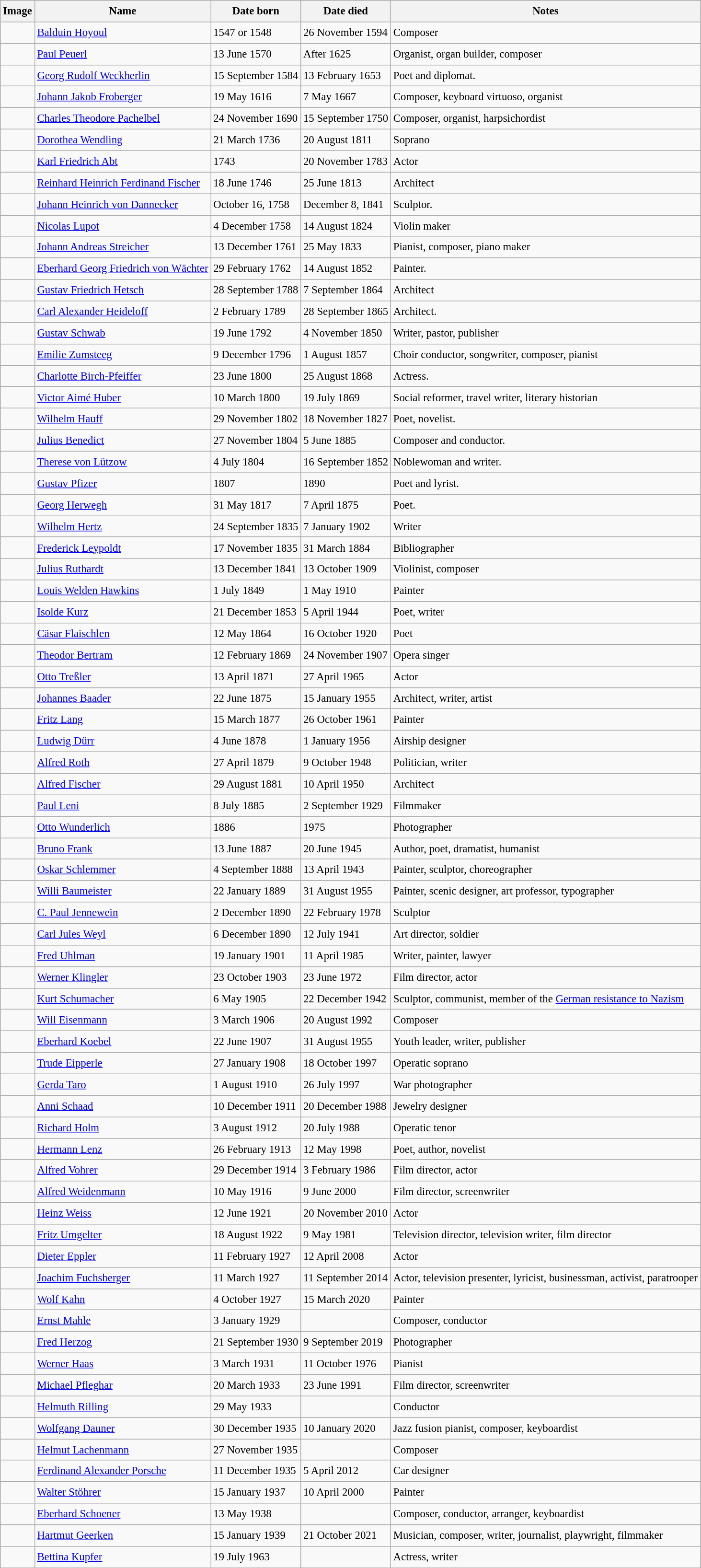<table class="wikitable sortable" style="font-size:95%;border:0px;text-align:left;line-height:150%;">
<tr>
<th>Image</th>
<th>Name</th>
<th>Date born</th>
<th>Date died</th>
<th class="unsortable">Notes</th>
</tr>
<tr>
<td></td>
<td><a href='#'>Balduin Hoyoul</a></td>
<td>1547 or 1548</td>
<td>26 November 1594</td>
<td>Composer</td>
</tr>
<tr>
<td></td>
<td><a href='#'>Paul Peuerl</a></td>
<td>13 June 1570</td>
<td>After 1625</td>
<td>Organist, organ builder, composer</td>
</tr>
<tr>
<td></td>
<td><a href='#'>Georg Rudolf Weckherlin</a></td>
<td>15 September 1584</td>
<td>13 February 1653</td>
<td>Poet and diplomat.</td>
</tr>
<tr>
<td></td>
<td><a href='#'>Johann Jakob Froberger</a></td>
<td>19 May 1616</td>
<td>7 May 1667</td>
<td>Composer, keyboard virtuoso, organist</td>
</tr>
<tr>
<td></td>
<td><a href='#'>Charles Theodore Pachelbel</a></td>
<td>24 November 1690</td>
<td>15 September 1750</td>
<td>Composer, organist, harpsichordist</td>
</tr>
<tr>
<td></td>
<td><a href='#'>Dorothea Wendling</a></td>
<td>21 March 1736</td>
<td>20 August 1811</td>
<td>Soprano</td>
</tr>
<tr>
<td></td>
<td><a href='#'>Karl Friedrich Abt</a></td>
<td>1743</td>
<td>20 November 1783</td>
<td>Actor</td>
</tr>
<tr>
<td></td>
<td><a href='#'>Reinhard Heinrich Ferdinand Fischer</a></td>
<td>18 June 1746</td>
<td>25 June 1813</td>
<td>Architect</td>
</tr>
<tr>
<td></td>
<td><a href='#'>Johann Heinrich von Dannecker</a></td>
<td>October 16, 1758</td>
<td>December 8, 1841</td>
<td>Sculptor.</td>
</tr>
<tr>
<td></td>
<td><a href='#'>Nicolas Lupot</a></td>
<td>4 December 1758</td>
<td>14 August 1824</td>
<td>Violin maker</td>
</tr>
<tr>
<td></td>
<td><a href='#'>Johann Andreas Streicher</a></td>
<td>13 December 1761</td>
<td>25 May 1833</td>
<td>Pianist, composer, piano maker</td>
</tr>
<tr>
<td></td>
<td><a href='#'>Eberhard Georg Friedrich von Wächter</a></td>
<td>29 February 1762</td>
<td>14 August 1852</td>
<td>Painter.</td>
</tr>
<tr>
<td></td>
<td><a href='#'>Gustav Friedrich Hetsch</a></td>
<td>28 September 1788</td>
<td>7 September 1864</td>
<td>Architect</td>
</tr>
<tr>
<td></td>
<td><a href='#'>Carl Alexander Heideloff</a></td>
<td>2 February 1789</td>
<td>28 September 1865</td>
<td>Architect.</td>
</tr>
<tr>
<td></td>
<td><a href='#'>Gustav Schwab</a></td>
<td>19 June 1792</td>
<td>4 November 1850</td>
<td>Writer, pastor, publisher</td>
</tr>
<tr>
<td></td>
<td><a href='#'>Emilie Zumsteeg</a></td>
<td>9 December 1796</td>
<td>1 August 1857</td>
<td>Choir conductor, songwriter, composer, pianist</td>
</tr>
<tr>
<td></td>
<td><a href='#'>Charlotte Birch-Pfeiffer</a></td>
<td>23 June 1800</td>
<td>25 August 1868</td>
<td>Actress.</td>
</tr>
<tr>
<td></td>
<td><a href='#'>Victor Aimé Huber</a></td>
<td>10 March 1800</td>
<td>19 July 1869</td>
<td>Social reformer, travel writer, literary historian</td>
</tr>
<tr>
<td></td>
<td><a href='#'>Wilhelm Hauff</a></td>
<td>29 November 1802</td>
<td>18 November 1827</td>
<td>Poet, novelist.</td>
</tr>
<tr>
<td></td>
<td><a href='#'>Julius Benedict</a></td>
<td>27 November 1804</td>
<td>5 June 1885</td>
<td>Composer and conductor.</td>
</tr>
<tr>
<td></td>
<td><a href='#'>Therese von Lützow</a></td>
<td>4 July 1804</td>
<td>16 September 1852</td>
<td>Noblewoman and writer.</td>
</tr>
<tr>
<td></td>
<td><a href='#'>Gustav Pfizer</a></td>
<td>1807</td>
<td>1890</td>
<td>Poet and lyrist.</td>
</tr>
<tr>
<td></td>
<td><a href='#'>Georg Herwegh</a></td>
<td>31 May 1817</td>
<td>7 April 1875</td>
<td>Poet.</td>
</tr>
<tr>
<td></td>
<td><a href='#'>Wilhelm Hertz</a></td>
<td>24 September 1835</td>
<td>7 January 1902</td>
<td>Writer</td>
</tr>
<tr>
<td></td>
<td><a href='#'>Frederick Leypoldt</a></td>
<td>17 November 1835</td>
<td>31 March 1884</td>
<td>Bibliographer</td>
</tr>
<tr>
<td></td>
<td><a href='#'>Julius Ruthardt</a></td>
<td>13 December 1841</td>
<td>13 October 1909</td>
<td>Violinist, composer</td>
</tr>
<tr>
<td></td>
<td><a href='#'>Louis Welden Hawkins</a></td>
<td>1 July 1849</td>
<td>1 May 1910</td>
<td>Painter</td>
</tr>
<tr>
<td></td>
<td><a href='#'>Isolde Kurz</a></td>
<td>21 December 1853</td>
<td>5 April 1944</td>
<td>Poet, writer</td>
</tr>
<tr>
<td></td>
<td><a href='#'>Cäsar Flaischlen</a></td>
<td>12 May 1864</td>
<td>16 October 1920</td>
<td>Poet</td>
</tr>
<tr>
<td></td>
<td><a href='#'>Theodor Bertram</a></td>
<td>12 February 1869</td>
<td>24 November 1907</td>
<td>Opera singer</td>
</tr>
<tr>
<td></td>
<td><a href='#'>Otto Treßler</a></td>
<td>13 April 1871</td>
<td>27 April 1965</td>
<td>Actor</td>
</tr>
<tr>
<td></td>
<td><a href='#'>Johannes Baader</a></td>
<td>22 June 1875</td>
<td>15 January 1955</td>
<td>Architect, writer, artist</td>
</tr>
<tr>
<td></td>
<td><a href='#'>Fritz Lang</a></td>
<td>15 March 1877</td>
<td>26 October 1961</td>
<td>Painter</td>
</tr>
<tr>
<td></td>
<td><a href='#'>Ludwig Dürr</a></td>
<td>4 June 1878</td>
<td>1 January 1956</td>
<td>Airship designer</td>
</tr>
<tr>
<td></td>
<td><a href='#'>Alfred Roth</a></td>
<td>27 April 1879</td>
<td>9 October 1948</td>
<td>Politician, writer</td>
</tr>
<tr>
<td></td>
<td><a href='#'>Alfred Fischer</a></td>
<td>29 August 1881</td>
<td>10 April 1950</td>
<td>Architect</td>
</tr>
<tr>
<td></td>
<td><a href='#'>Paul Leni</a></td>
<td>8 July 1885</td>
<td>2 September 1929</td>
<td>Filmmaker</td>
</tr>
<tr>
<td></td>
<td><a href='#'>Otto Wunderlich</a></td>
<td>1886</td>
<td>1975</td>
<td>Photographer</td>
</tr>
<tr>
<td></td>
<td><a href='#'>Bruno Frank</a></td>
<td>13 June 1887</td>
<td>20 June 1945</td>
<td>Author, poet, dramatist, humanist</td>
</tr>
<tr>
<td></td>
<td><a href='#'>Oskar Schlemmer</a></td>
<td>4 September 1888</td>
<td>13 April 1943</td>
<td>Painter, sculptor, choreographer</td>
</tr>
<tr>
<td></td>
<td><a href='#'>Willi Baumeister</a></td>
<td>22 January 1889</td>
<td>31 August 1955</td>
<td>Painter, scenic designer, art professor, typographer</td>
</tr>
<tr>
<td></td>
<td><a href='#'>C. Paul Jennewein</a></td>
<td>2 December 1890</td>
<td>22 February 1978</td>
<td>Sculptor</td>
</tr>
<tr>
<td></td>
<td><a href='#'>Carl Jules Weyl</a></td>
<td>6 December 1890</td>
<td>12 July 1941</td>
<td>Art director, soldier</td>
</tr>
<tr>
<td></td>
<td><a href='#'>Fred Uhlman</a></td>
<td>19 January 1901</td>
<td>11 April 1985</td>
<td>Writer, painter, lawyer</td>
</tr>
<tr>
<td></td>
<td><a href='#'>Werner Klingler</a></td>
<td>23 October 1903</td>
<td>23 June 1972</td>
<td>Film director, actor</td>
</tr>
<tr>
<td></td>
<td><a href='#'>Kurt Schumacher</a></td>
<td>6 May 1905</td>
<td>22 December 1942</td>
<td>Sculptor, communist, member of the <a href='#'>German resistance to Nazism</a></td>
</tr>
<tr>
<td></td>
<td><a href='#'>Will Eisenmann</a></td>
<td>3 March 1906</td>
<td>20 August 1992</td>
<td>Composer</td>
</tr>
<tr>
<td></td>
<td><a href='#'>Eberhard Koebel</a></td>
<td>22 June 1907</td>
<td>31 August 1955</td>
<td>Youth leader, writer, publisher</td>
</tr>
<tr>
<td></td>
<td><a href='#'>Trude Eipperle</a></td>
<td>27 January 1908</td>
<td>18 October 1997</td>
<td>Operatic soprano</td>
</tr>
<tr>
<td></td>
<td><a href='#'>Gerda Taro</a></td>
<td>1 August 1910</td>
<td>26 July 1997</td>
<td>War photographer</td>
</tr>
<tr>
<td></td>
<td><a href='#'>Anni Schaad</a></td>
<td>10 December 1911</td>
<td>20 December 1988</td>
<td>Jewelry designer</td>
</tr>
<tr>
<td></td>
<td><a href='#'>Richard Holm</a></td>
<td>3 August 1912</td>
<td>20 July 1988</td>
<td>Operatic tenor</td>
</tr>
<tr>
<td></td>
<td><a href='#'>Hermann Lenz</a></td>
<td>26 February 1913</td>
<td>12 May 1998</td>
<td>Poet, author, novelist</td>
</tr>
<tr>
<td></td>
<td><a href='#'>Alfred Vohrer</a></td>
<td>29 December 1914</td>
<td>3 February 1986</td>
<td>Film director, actor</td>
</tr>
<tr>
<td></td>
<td><a href='#'>Alfred Weidenmann</a></td>
<td>10 May 1916</td>
<td>9 June 2000</td>
<td>Film director, screenwriter</td>
</tr>
<tr>
<td></td>
<td><a href='#'>Heinz Weiss</a></td>
<td>12 June 1921</td>
<td>20 November 2010</td>
<td>Actor</td>
</tr>
<tr>
<td></td>
<td><a href='#'>Fritz Umgelter</a></td>
<td>18 August 1922</td>
<td>9 May 1981</td>
<td>Television director, television writer, film director</td>
</tr>
<tr>
<td></td>
<td><a href='#'>Dieter Eppler</a></td>
<td>11 February 1927</td>
<td>12 April 2008</td>
<td>Actor</td>
</tr>
<tr>
<td></td>
<td><a href='#'>Joachim Fuchsberger</a></td>
<td>11 March 1927</td>
<td>11 September 2014</td>
<td>Actor, television presenter, lyricist, businessman, activist, paratrooper</td>
</tr>
<tr>
<td></td>
<td><a href='#'>Wolf Kahn</a></td>
<td>4 October 1927</td>
<td>15 March 2020</td>
<td>Painter</td>
</tr>
<tr>
<td></td>
<td><a href='#'>Ernst Mahle</a></td>
<td>3 January 1929</td>
<td></td>
<td>Composer, conductor</td>
</tr>
<tr>
<td></td>
<td><a href='#'>Fred Herzog</a></td>
<td>21 September 1930</td>
<td>9 September 2019</td>
<td>Photographer</td>
</tr>
<tr>
<td></td>
<td><a href='#'>Werner Haas</a></td>
<td>3 March 1931</td>
<td>11 October 1976</td>
<td>Pianist</td>
</tr>
<tr>
<td></td>
<td><a href='#'>Michael Pfleghar</a></td>
<td>20 March 1933</td>
<td>23 June 1991</td>
<td>Film director, screenwriter</td>
</tr>
<tr>
<td></td>
<td><a href='#'>Helmuth Rilling</a></td>
<td>29 May 1933</td>
<td></td>
<td>Conductor</td>
</tr>
<tr>
<td></td>
<td><a href='#'>Wolfgang Dauner</a></td>
<td>30 December 1935</td>
<td>10 January 2020</td>
<td>Jazz fusion pianist, composer, keyboardist</td>
</tr>
<tr>
<td></td>
<td><a href='#'>Helmut Lachenmann</a></td>
<td>27 November 1935</td>
<td></td>
<td>Composer</td>
</tr>
<tr>
<td></td>
<td><a href='#'>Ferdinand Alexander Porsche</a></td>
<td>11 December 1935</td>
<td>5 April 2012</td>
<td>Car designer</td>
</tr>
<tr>
<td></td>
<td><a href='#'>Walter Stöhrer</a></td>
<td>15 January 1937</td>
<td>10 April 2000</td>
<td>Painter</td>
</tr>
<tr>
<td></td>
<td><a href='#'>Eberhard Schoener</a></td>
<td>13 May 1938</td>
<td></td>
<td>Composer, conductor, arranger, keyboardist</td>
</tr>
<tr>
<td></td>
<td><a href='#'>Hartmut Geerken</a></td>
<td>15 January 1939</td>
<td>21 October 2021</td>
<td>Musician, composer, writer, journalist, playwright, filmmaker</td>
</tr>
<tr>
<td></td>
<td><a href='#'>Bettina Kupfer</a></td>
<td>19 July 1963</td>
<td></td>
<td>Actress, writer</td>
</tr>
</table>
